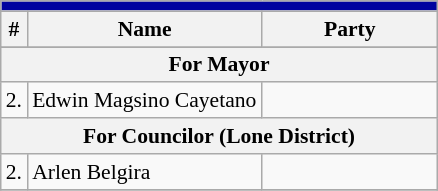<table class="wikitable" style="font-size:90%">
<tr>
<td colspan="5" bgcolor="#00039f"></td>
</tr>
<tr>
<th>#</th>
<th width=150px>Name</th>
<th colspan=2 width=110px>Party</th>
</tr>
<tr>
</tr>
<tr>
<th colspan=5>For Mayor</th>
</tr>
<tr>
<td>2.</td>
<td>Edwin Magsino Cayetano</td>
<td></td>
</tr>
<tr>
<th colspan=5>For Councilor (Lone District)</th>
</tr>
<tr>
<td>2.</td>
<td>Arlen Belgira</td>
<td></td>
</tr>
<tr>
</tr>
</table>
